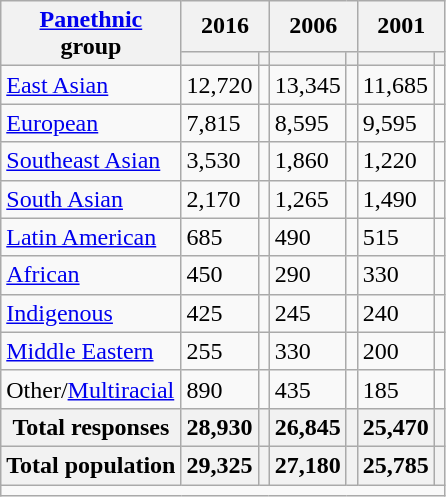<table class="wikitable sortable">
<tr>
<th rowspan="2"><a href='#'>Panethnic</a><br>group</th>
<th colspan="2">2016</th>
<th colspan="2">2006</th>
<th colspan="2">2001</th>
</tr>
<tr>
<th><a href='#'></a></th>
<th></th>
<th></th>
<th></th>
<th></th>
<th></th>
</tr>
<tr>
<td><a href='#'>East Asian</a></td>
<td>12,720</td>
<td></td>
<td>13,345</td>
<td></td>
<td>11,685</td>
<td></td>
</tr>
<tr>
<td><a href='#'>European</a></td>
<td>7,815</td>
<td></td>
<td>8,595</td>
<td></td>
<td>9,595</td>
<td></td>
</tr>
<tr>
<td><a href='#'>Southeast Asian</a></td>
<td>3,530</td>
<td></td>
<td>1,860</td>
<td></td>
<td>1,220</td>
<td></td>
</tr>
<tr>
<td><a href='#'>South Asian</a></td>
<td>2,170</td>
<td></td>
<td>1,265</td>
<td></td>
<td>1,490</td>
<td></td>
</tr>
<tr>
<td><a href='#'>Latin American</a></td>
<td>685</td>
<td></td>
<td>490</td>
<td></td>
<td>515</td>
<td></td>
</tr>
<tr>
<td><a href='#'>African</a></td>
<td>450</td>
<td></td>
<td>290</td>
<td></td>
<td>330</td>
<td></td>
</tr>
<tr>
<td><a href='#'>Indigenous</a></td>
<td>425</td>
<td></td>
<td>245</td>
<td></td>
<td>240</td>
<td></td>
</tr>
<tr>
<td><a href='#'>Middle Eastern</a></td>
<td>255</td>
<td></td>
<td>330</td>
<td></td>
<td>200</td>
<td></td>
</tr>
<tr>
<td>Other/<a href='#'>Multiracial</a></td>
<td>890</td>
<td></td>
<td>435</td>
<td></td>
<td>185</td>
<td></td>
</tr>
<tr>
<th>Total responses</th>
<th>28,930</th>
<th></th>
<th>26,845</th>
<th></th>
<th>25,470</th>
<th></th>
</tr>
<tr>
<th>Total population</th>
<th>29,325</th>
<th></th>
<th>27,180</th>
<th></th>
<th>25,785</th>
<th></th>
</tr>
<tr class="sortbottom">
<td colspan="10"></td>
</tr>
</table>
